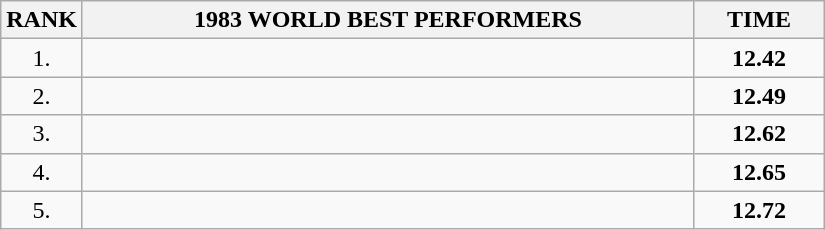<table class=wikitable>
<tr>
<th>RANK</th>
<th align="center" style="width: 25em">1983 WORLD BEST PERFORMERS</th>
<th align="center" style="width: 5em">TIME</th>
</tr>
<tr>
<td align="center">1.</td>
<td></td>
<td align="center"><strong>12.42</strong></td>
</tr>
<tr>
<td align="center">2.</td>
<td></td>
<td align="center"><strong>12.49</strong></td>
</tr>
<tr>
<td align="center">3.</td>
<td></td>
<td align="center"><strong>12.62</strong></td>
</tr>
<tr>
<td align="center">4.</td>
<td></td>
<td align="center"><strong>12.65</strong></td>
</tr>
<tr>
<td align="center">5.</td>
<td></td>
<td align="center"><strong>12.72</strong></td>
</tr>
</table>
